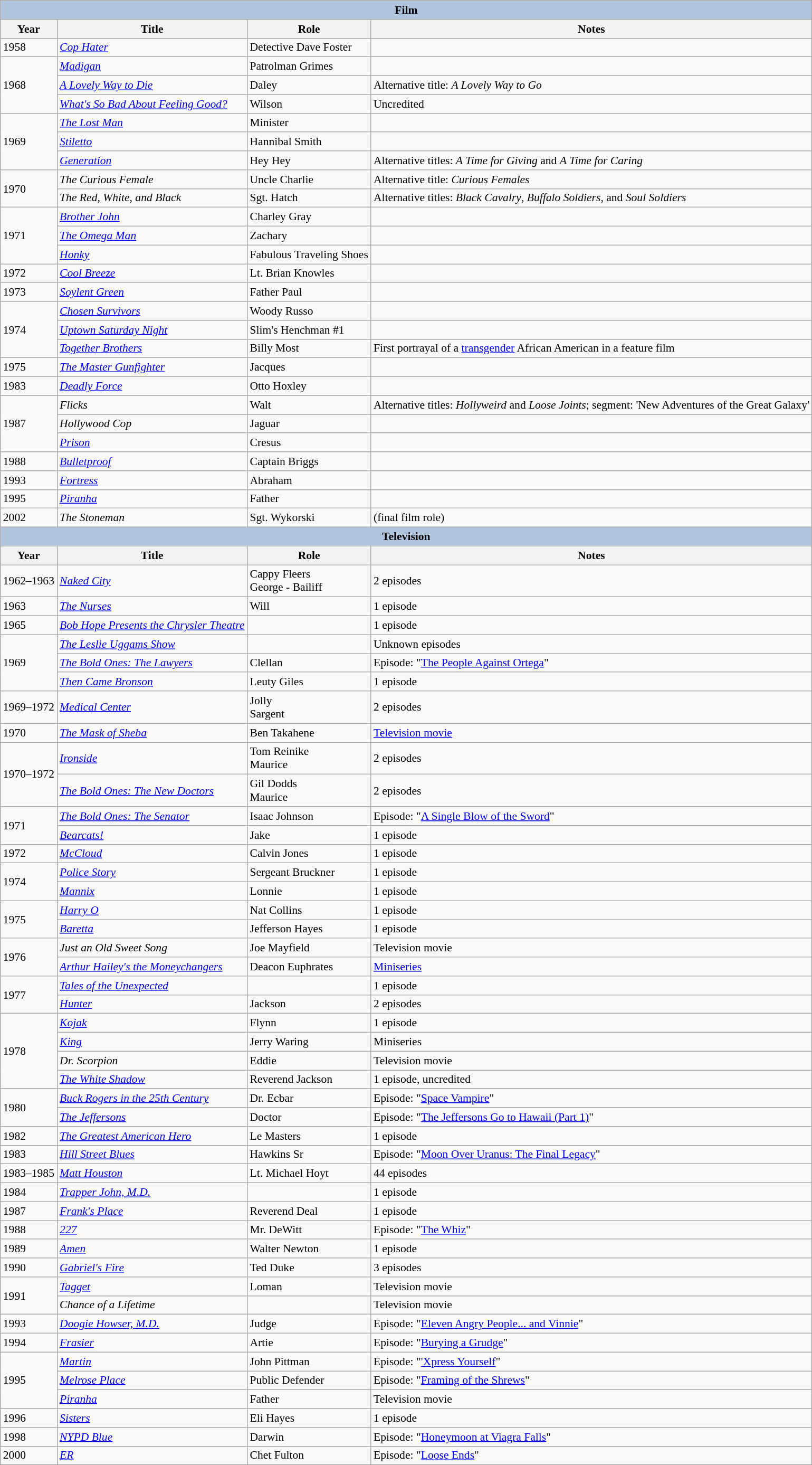<table class="wikitable" style="font-size: 90%;">
<tr>
<th colspan="4" style="background: LightSteelBlue;">Film</th>
</tr>
<tr>
<th>Year</th>
<th>Title</th>
<th>Role</th>
<th>Notes</th>
</tr>
<tr>
<td>1958</td>
<td><em><a href='#'>Cop Hater</a></em></td>
<td>Detective Dave Foster</td>
<td></td>
</tr>
<tr>
<td rowspan=3>1968</td>
<td><em><a href='#'>Madigan</a></em></td>
<td>Patrolman Grimes</td>
<td></td>
</tr>
<tr>
<td><em><a href='#'>A Lovely Way to Die</a></em></td>
<td>Daley</td>
<td>Alternative title: <em>A Lovely Way to Go</em></td>
</tr>
<tr>
<td><em><a href='#'>What's So Bad About Feeling Good?</a></em></td>
<td>Wilson</td>
<td>Uncredited</td>
</tr>
<tr>
<td rowspan=3>1969</td>
<td><em><a href='#'>The Lost Man</a></em></td>
<td>Minister</td>
<td></td>
</tr>
<tr>
<td><em><a href='#'>Stiletto</a></em></td>
<td>Hannibal Smith</td>
<td></td>
</tr>
<tr>
<td><em><a href='#'>Generation</a></em></td>
<td>Hey Hey</td>
<td>Alternative titles: <em>A Time for Giving</em> and <em>A Time for Caring</em></td>
</tr>
<tr>
<td rowspan=2>1970</td>
<td><em>The Curious Female</em></td>
<td>Uncle Charlie</td>
<td>Alternative title: <em>Curious Females</em></td>
</tr>
<tr>
<td><em>The Red, White, and Black</em></td>
<td>Sgt. Hatch</td>
<td>Alternative titles: <em>Black Cavalry</em>, <em>Buffalo Soldiers</em>, and <em>Soul Soldiers</em></td>
</tr>
<tr>
<td rowspan=3>1971</td>
<td><em><a href='#'>Brother John</a></em></td>
<td>Charley Gray</td>
<td></td>
</tr>
<tr>
<td><em><a href='#'>The Omega Man</a></em></td>
<td>Zachary</td>
<td></td>
</tr>
<tr>
<td><em><a href='#'>Honky</a></em></td>
<td>Fabulous Traveling Shoes</td>
<td></td>
</tr>
<tr>
<td>1972</td>
<td><em><a href='#'>Cool Breeze</a></em></td>
<td>Lt. Brian Knowles</td>
<td></td>
</tr>
<tr>
<td>1973</td>
<td><em><a href='#'>Soylent Green</a></em></td>
<td>Father Paul</td>
<td></td>
</tr>
<tr>
<td rowspan=3>1974</td>
<td><em><a href='#'>Chosen Survivors</a></em></td>
<td>Woody Russo</td>
<td></td>
</tr>
<tr>
<td><em><a href='#'>Uptown Saturday Night</a></em></td>
<td>Slim's Henchman #1</td>
<td></td>
</tr>
<tr>
<td><em><a href='#'>Together Brothers</a></em></td>
<td>Billy Most</td>
<td>First portrayal of a <a href='#'>transgender</a> African American in a feature film</td>
</tr>
<tr>
<td>1975</td>
<td><em><a href='#'>The Master Gunfighter</a></em></td>
<td>Jacques</td>
<td></td>
</tr>
<tr>
<td>1983</td>
<td><em><a href='#'>Deadly Force</a></em></td>
<td>Otto Hoxley</td>
<td></td>
</tr>
<tr>
<td rowspan=3>1987</td>
<td><em>Flicks</em></td>
<td>Walt</td>
<td>Alternative titles: <em>Hollyweird</em> and <em>Loose Joints</em>; segment: 'New Adventures of the Great Galaxy'</td>
</tr>
<tr>
<td><em>Hollywood Cop</em></td>
<td>Jaguar</td>
<td></td>
</tr>
<tr>
<td><em><a href='#'>Prison</a></em></td>
<td>Cresus</td>
<td></td>
</tr>
<tr>
<td>1988</td>
<td><em><a href='#'>Bulletproof</a></em></td>
<td>Captain Briggs</td>
<td></td>
</tr>
<tr>
<td>1993</td>
<td><em><a href='#'>Fortress</a></em></td>
<td>Abraham</td>
<td></td>
</tr>
<tr>
<td>1995</td>
<td><em><a href='#'>Piranha</a></em></td>
<td>Father</td>
<td></td>
</tr>
<tr>
<td>2002</td>
<td><em>The Stoneman</em></td>
<td>Sgt. Wykorski</td>
<td>(final film role)</td>
</tr>
<tr>
<th colspan="4" style="background: LightSteelBlue;">Television</th>
</tr>
<tr>
<th>Year</th>
<th>Title</th>
<th>Role</th>
<th>Notes</th>
</tr>
<tr>
<td>1962–1963</td>
<td><em><a href='#'>Naked City</a></em></td>
<td>Cappy Fleers<br>George - Bailiff</td>
<td>2 episodes</td>
</tr>
<tr>
<td>1963</td>
<td><em><a href='#'>The Nurses</a></em></td>
<td>Will</td>
<td>1 episode</td>
</tr>
<tr>
<td>1965</td>
<td><em><a href='#'>Bob Hope Presents the Chrysler Theatre</a></em></td>
<td></td>
<td>1 episode</td>
</tr>
<tr>
<td rowspan=3>1969</td>
<td><em><a href='#'>The Leslie Uggams Show</a></em></td>
<td></td>
<td>Unknown episodes</td>
</tr>
<tr>
<td><em><a href='#'>The Bold Ones: The Lawyers</a></em></td>
<td>Clellan</td>
<td>Episode: "<a href='#'>The People Against Ortega</a>"</td>
</tr>
<tr>
<td><em><a href='#'>Then Came Bronson</a></em></td>
<td>Leuty Giles</td>
<td>1 episode</td>
</tr>
<tr>
<td>1969–1972</td>
<td><em><a href='#'>Medical Center</a></em></td>
<td>Jolly<br>Sargent</td>
<td>2 episodes</td>
</tr>
<tr>
<td>1970</td>
<td><em><a href='#'>The Mask of Sheba</a></em></td>
<td>Ben Takahene</td>
<td><a href='#'>Television movie</a></td>
</tr>
<tr>
<td rowspan=2>1970–1972</td>
<td><em><a href='#'>Ironside</a></em></td>
<td>Tom Reinike<br>Maurice</td>
<td>2 episodes</td>
</tr>
<tr>
<td><em><a href='#'>The Bold Ones: The New Doctors</a></em></td>
<td>Gil Dodds<br>Maurice</td>
<td>2 episodes</td>
</tr>
<tr>
<td rowspan=2>1971</td>
<td><em><a href='#'>The Bold Ones: The Senator</a></em></td>
<td>Isaac Johnson</td>
<td>Episode: "<a href='#'>A Single Blow of the Sword</a>"</td>
</tr>
<tr>
<td><em><a href='#'>Bearcats!</a></em></td>
<td>Jake</td>
<td>1 episode</td>
</tr>
<tr>
<td>1972</td>
<td><em><a href='#'>McCloud</a></em></td>
<td>Calvin Jones</td>
<td>1 episode</td>
</tr>
<tr>
<td rowspan=2>1974</td>
<td><em><a href='#'>Police Story</a></em></td>
<td>Sergeant Bruckner</td>
<td>1 episode</td>
</tr>
<tr>
<td><em><a href='#'>Mannix</a></em></td>
<td>Lonnie</td>
<td>1 episode</td>
</tr>
<tr>
<td rowspan=2>1975</td>
<td><em><a href='#'>Harry O</a></em></td>
<td>Nat Collins</td>
<td>1 episode</td>
</tr>
<tr>
<td><em><a href='#'>Baretta</a></em></td>
<td>Jefferson Hayes</td>
<td>1 episode</td>
</tr>
<tr>
<td rowspan=2>1976</td>
<td><em>Just an Old Sweet Song</em></td>
<td>Joe Mayfield</td>
<td>Television movie</td>
</tr>
<tr>
<td><em><a href='#'>Arthur Hailey's the Moneychangers</a></em></td>
<td>Deacon Euphrates</td>
<td><a href='#'>Miniseries</a></td>
</tr>
<tr>
<td rowspan=2>1977</td>
<td><em><a href='#'>Tales of the Unexpected</a></em></td>
<td></td>
<td>1 episode</td>
</tr>
<tr>
<td><em><a href='#'>Hunter</a></em></td>
<td>Jackson</td>
<td>2 episodes</td>
</tr>
<tr>
<td rowspan=4>1978</td>
<td><em><a href='#'>Kojak</a></em></td>
<td>Flynn</td>
<td>1 episode</td>
</tr>
<tr>
<td><em><a href='#'>King</a></em></td>
<td>Jerry Waring</td>
<td>Miniseries</td>
</tr>
<tr>
<td><em>Dr. Scorpion</em></td>
<td>Eddie</td>
<td>Television movie</td>
</tr>
<tr>
<td><em><a href='#'>The White Shadow</a></em></td>
<td>Reverend Jackson</td>
<td>1 episode, uncredited</td>
</tr>
<tr>
<td rowspan=2>1980</td>
<td><em><a href='#'>Buck Rogers in the 25th Century</a></em></td>
<td>Dr. Ecbar</td>
<td>Episode: "<a href='#'>Space Vampire</a>"</td>
</tr>
<tr>
<td><em><a href='#'>The Jeffersons</a></em></td>
<td>Doctor</td>
<td>Episode: "<a href='#'>The Jeffersons Go to Hawaii (Part 1)</a>"</td>
</tr>
<tr>
<td>1982</td>
<td><em><a href='#'>The Greatest American Hero</a></em></td>
<td>Le Masters</td>
<td>1 episode</td>
</tr>
<tr>
<td>1983</td>
<td><em><a href='#'>Hill Street Blues</a></em></td>
<td>Hawkins Sr</td>
<td>Episode: "<a href='#'>Moon Over Uranus: The Final Legacy</a>"</td>
</tr>
<tr>
<td>1983–1985</td>
<td><em><a href='#'>Matt Houston</a></em></td>
<td>Lt. Michael Hoyt</td>
<td>44 episodes</td>
</tr>
<tr>
<td>1984</td>
<td><em><a href='#'>Trapper John, M.D.</a></em></td>
<td></td>
<td>1 episode</td>
</tr>
<tr>
<td>1987</td>
<td><em><a href='#'>Frank's Place</a></em></td>
<td>Reverend Deal</td>
<td>1 episode</td>
</tr>
<tr>
<td>1988</td>
<td><em><a href='#'>227</a></em></td>
<td>Mr. DeWitt</td>
<td>Episode: "<a href='#'>The Whiz</a>"</td>
</tr>
<tr>
<td>1989</td>
<td><em><a href='#'>Amen</a></em></td>
<td>Walter Newton</td>
<td>1 episode</td>
</tr>
<tr>
<td>1990</td>
<td><em><a href='#'>Gabriel's Fire</a></em></td>
<td>Ted Duke</td>
<td>3 episodes</td>
</tr>
<tr>
<td rowspan=2>1991</td>
<td><em><a href='#'>Tagget</a></em></td>
<td>Loman</td>
<td>Television movie</td>
</tr>
<tr>
<td><em>Chance of a Lifetime</em></td>
<td></td>
<td>Television movie</td>
</tr>
<tr>
<td>1993</td>
<td><em><a href='#'>Doogie Howser, M.D.</a></em></td>
<td>Judge</td>
<td>Episode: "<a href='#'>Eleven Angry People... and Vinnie</a>"</td>
</tr>
<tr>
<td>1994</td>
<td><em><a href='#'>Frasier</a></em></td>
<td>Artie</td>
<td>Episode: "<a href='#'>Burying a Grudge</a>"</td>
</tr>
<tr>
<td rowspan=3>1995</td>
<td><em><a href='#'>Martin</a></em></td>
<td>John Pittman</td>
<td>Episode: "<a href='#'>'Xpress Yourself</a>"</td>
</tr>
<tr>
<td><em><a href='#'>Melrose Place</a></em></td>
<td>Public Defender</td>
<td>Episode: "<a href='#'>Framing of the Shrews</a>"</td>
</tr>
<tr>
<td><em><a href='#'>Piranha</a></em></td>
<td>Father</td>
<td>Television movie</td>
</tr>
<tr>
<td>1996</td>
<td><em><a href='#'>Sisters</a></em></td>
<td>Eli Hayes</td>
<td>1 episode</td>
</tr>
<tr>
<td>1998</td>
<td><em><a href='#'>NYPD Blue</a></em></td>
<td>Darwin</td>
<td>Episode: "<a href='#'>Honeymoon at Viagra Falls</a>"</td>
</tr>
<tr>
<td>2000</td>
<td><em><a href='#'>ER</a></em></td>
<td>Chet Fulton</td>
<td>Episode: "<a href='#'>Loose Ends</a>"</td>
</tr>
</table>
